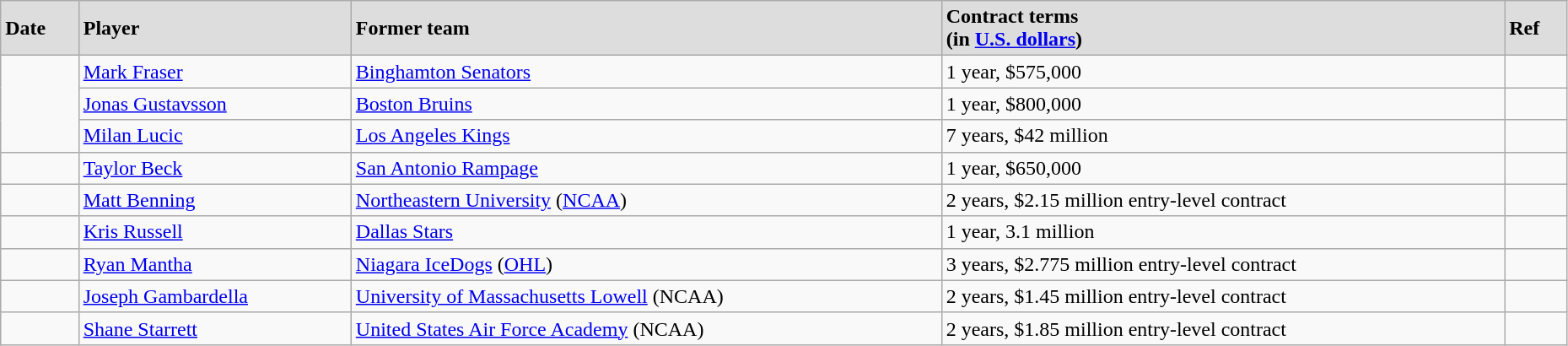<table class="wikitable" width=98%>
<tr style="background:#ddd;">
<td><strong>Date</strong></td>
<td><strong>Player</strong></td>
<td><strong>Former team</strong></td>
<td><strong>Contract terms</strong><br><strong>(in <a href='#'>U.S. dollars</a>)</strong></td>
<td><strong>Ref</strong></td>
</tr>
<tr>
<td rowspan=3></td>
<td><a href='#'>Mark Fraser</a></td>
<td><a href='#'>Binghamton Senators</a></td>
<td>1 year, $575,000</td>
<td></td>
</tr>
<tr>
<td><a href='#'>Jonas Gustavsson</a></td>
<td><a href='#'>Boston Bruins</a></td>
<td>1 year, $800,000</td>
<td></td>
</tr>
<tr>
<td><a href='#'>Milan Lucic</a></td>
<td><a href='#'>Los Angeles Kings</a></td>
<td>7 years, $42 million</td>
<td></td>
</tr>
<tr>
<td></td>
<td><a href='#'>Taylor Beck</a></td>
<td><a href='#'>San Antonio Rampage</a></td>
<td>1 year, $650,000</td>
<td></td>
</tr>
<tr>
<td></td>
<td><a href='#'>Matt Benning</a></td>
<td><a href='#'>Northeastern University</a> (<a href='#'>NCAA</a>)</td>
<td>2 years, $2.15 million entry-level contract</td>
<td></td>
</tr>
<tr>
<td></td>
<td><a href='#'>Kris Russell</a></td>
<td><a href='#'>Dallas Stars</a></td>
<td>1 year, 3.1 million</td>
<td></td>
</tr>
<tr>
<td></td>
<td><a href='#'>Ryan Mantha</a></td>
<td><a href='#'>Niagara IceDogs</a> (<a href='#'>OHL</a>)</td>
<td>3 years, $2.775 million entry-level contract</td>
<td></td>
</tr>
<tr>
<td></td>
<td><a href='#'>Joseph Gambardella</a></td>
<td><a href='#'>University of Massachusetts Lowell</a> (NCAA)</td>
<td>2 years, $1.45 million entry-level contract</td>
<td></td>
</tr>
<tr>
<td></td>
<td><a href='#'>Shane Starrett</a></td>
<td><a href='#'>United States Air Force Academy</a> (NCAA)</td>
<td>2 years, $1.85 million entry-level contract</td>
<td></td>
</tr>
</table>
